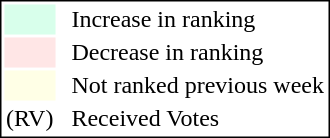<table style="border:1px solid black;">
<tr>
<td style="background:#D8FFEB; width:20px;"></td>
<td> </td>
<td>Increase in ranking</td>
</tr>
<tr>
<td style="background:#FFE6E6; width:20px;"></td>
<td> </td>
<td>Decrease in ranking</td>
</tr>
<tr>
<td style="background:#FFFFE6; width:20px;"></td>
<td> </td>
<td>Not ranked previous week</td>
</tr>
<tr>
<td>(RV)</td>
<td> </td>
<td>Received Votes</td>
</tr>
</table>
